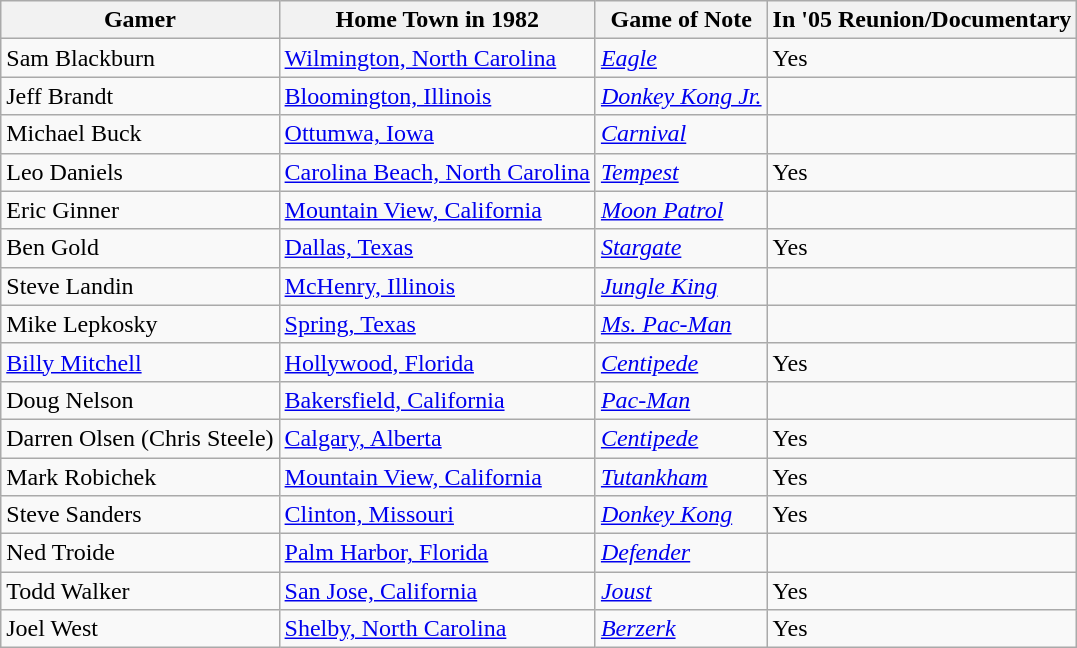<table class="wikitable">
<tr>
<th>Gamer</th>
<th>Home Town in 1982</th>
<th>Game of Note</th>
<th>In '05 Reunion/Documentary</th>
</tr>
<tr>
<td>Sam Blackburn</td>
<td><a href='#'>Wilmington, North Carolina</a></td>
<td><em><a href='#'>Eagle</a></em></td>
<td>Yes</td>
</tr>
<tr>
<td>Jeff Brandt</td>
<td><a href='#'>Bloomington, Illinois</a></td>
<td><em><a href='#'>Donkey Kong Jr.</a></em></td>
<td></td>
</tr>
<tr>
<td>Michael Buck</td>
<td><a href='#'>Ottumwa, Iowa</a></td>
<td><em><a href='#'>Carnival</a></em></td>
<td></td>
</tr>
<tr>
<td>Leo Daniels</td>
<td><a href='#'>Carolina Beach, North Carolina</a></td>
<td><em><a href='#'>Tempest</a></em></td>
<td>Yes</td>
</tr>
<tr>
<td>Eric Ginner</td>
<td><a href='#'>Mountain View, California</a></td>
<td><em><a href='#'>Moon Patrol</a></em></td>
<td></td>
</tr>
<tr>
<td>Ben Gold</td>
<td><a href='#'>Dallas, Texas</a></td>
<td><em><a href='#'>Stargate</a></em></td>
<td>Yes</td>
</tr>
<tr>
<td>Steve Landin</td>
<td><a href='#'>McHenry, Illinois</a></td>
<td><em><a href='#'>Jungle King</a></em></td>
<td></td>
</tr>
<tr>
<td>Mike Lepkosky</td>
<td><a href='#'>Spring, Texas</a></td>
<td><em><a href='#'>Ms. Pac-Man</a></em></td>
<td></td>
</tr>
<tr>
<td><a href='#'>Billy Mitchell</a></td>
<td><a href='#'>Hollywood, Florida</a></td>
<td><em><a href='#'>Centipede</a></em></td>
<td>Yes</td>
</tr>
<tr>
<td>Doug Nelson</td>
<td><a href='#'>Bakersfield, California</a></td>
<td><em><a href='#'>Pac-Man</a></em></td>
<td></td>
</tr>
<tr>
<td>Darren Olsen (Chris Steele)</td>
<td><a href='#'>Calgary, Alberta</a></td>
<td><em><a href='#'>Centipede</a></em></td>
<td>Yes</td>
</tr>
<tr>
<td>Mark Robichek</td>
<td><a href='#'>Mountain View, California</a></td>
<td><em><a href='#'>Tutankham</a></em></td>
<td>Yes</td>
</tr>
<tr>
<td>Steve Sanders</td>
<td><a href='#'>Clinton, Missouri</a></td>
<td><em><a href='#'>Donkey Kong</a></em></td>
<td>Yes</td>
</tr>
<tr>
<td>Ned Troide</td>
<td><a href='#'>Palm Harbor, Florida</a></td>
<td><em><a href='#'>Defender</a></em></td>
<td></td>
</tr>
<tr>
<td>Todd Walker</td>
<td><a href='#'>San Jose, California</a></td>
<td><em><a href='#'>Joust</a></em></td>
<td>Yes</td>
</tr>
<tr>
<td>Joel West</td>
<td><a href='#'>Shelby, North Carolina</a></td>
<td><em><a href='#'>Berzerk</a></em></td>
<td>Yes</td>
</tr>
</table>
